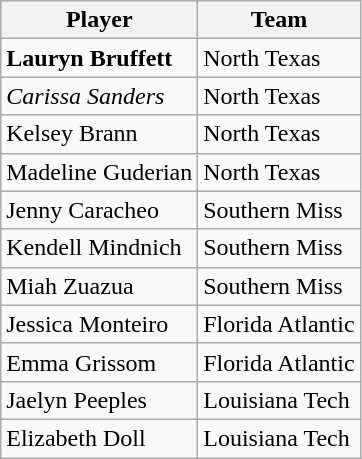<table class="wikitable">
<tr>
<th>Player</th>
<th>Team</th>
</tr>
<tr>
<td><strong>Lauryn Bruffett</strong></td>
<td>North Texas</td>
</tr>
<tr>
<td><em>Carissa Sanders</em></td>
<td>North Texas</td>
</tr>
<tr>
<td>Kelsey Brann</td>
<td>North Texas</td>
</tr>
<tr>
<td>Madeline Guderian</td>
<td>North Texas</td>
</tr>
<tr>
<td>Jenny Caracheo</td>
<td>Southern Miss</td>
</tr>
<tr>
<td>Kendell Mindnich</td>
<td>Southern Miss</td>
</tr>
<tr>
<td>Miah Zuazua</td>
<td>Southern Miss</td>
</tr>
<tr>
<td>Jessica Monteiro</td>
<td>Florida Atlantic</td>
</tr>
<tr>
<td>Emma Grissom</td>
<td>Florida Atlantic</td>
</tr>
<tr>
<td>Jaelyn Peeples</td>
<td>Louisiana Tech</td>
</tr>
<tr>
<td>Elizabeth Doll</td>
<td>Louisiana Tech</td>
</tr>
</table>
